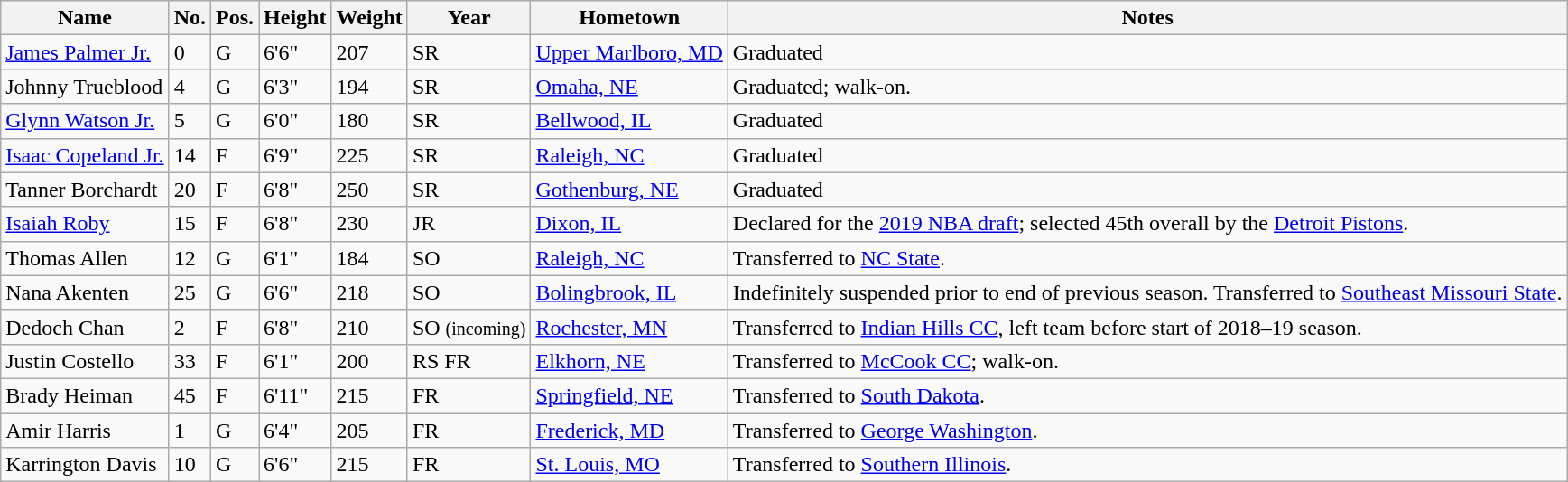<table class="wikitable sortable" border="1">
<tr>
<th>Name</th>
<th>No.</th>
<th>Pos.</th>
<th>Height</th>
<th>Weight</th>
<th>Year</th>
<th>Hometown</th>
<th class="unsortable">Notes</th>
</tr>
<tr>
<td><a href='#'>James Palmer Jr.</a></td>
<td>0</td>
<td>G</td>
<td>6'6"</td>
<td>207</td>
<td>SR</td>
<td><a href='#'>Upper Marlboro, MD</a></td>
<td>Graduated</td>
</tr>
<tr>
<td>Johnny Trueblood</td>
<td>4</td>
<td>G</td>
<td>6'3"</td>
<td>194</td>
<td>SR</td>
<td><a href='#'>Omaha, NE</a></td>
<td>Graduated; walk-on.</td>
</tr>
<tr>
<td><a href='#'>Glynn Watson Jr.</a></td>
<td>5</td>
<td>G</td>
<td>6'0"</td>
<td>180</td>
<td>SR</td>
<td><a href='#'>Bellwood, IL</a></td>
<td>Graduated</td>
</tr>
<tr>
<td><a href='#'>Isaac Copeland Jr.</a></td>
<td>14</td>
<td>F</td>
<td>6'9"</td>
<td>225</td>
<td>SR</td>
<td><a href='#'>Raleigh, NC</a></td>
<td>Graduated</td>
</tr>
<tr>
<td>Tanner Borchardt</td>
<td>20</td>
<td>F</td>
<td>6'8"</td>
<td>250</td>
<td>SR</td>
<td><a href='#'>Gothenburg, NE</a></td>
<td>Graduated</td>
</tr>
<tr>
<td><a href='#'>Isaiah Roby</a></td>
<td>15</td>
<td>F</td>
<td>6'8"</td>
<td>230</td>
<td>JR</td>
<td><a href='#'>Dixon, IL</a></td>
<td>Declared for the <a href='#'>2019 NBA draft</a>; selected 45th overall by the <a href='#'>Detroit Pistons</a>.</td>
</tr>
<tr>
<td>Thomas Allen</td>
<td>12</td>
<td>G</td>
<td>6'1"</td>
<td>184</td>
<td>SO</td>
<td><a href='#'>Raleigh, NC</a></td>
<td>Transferred to <a href='#'>NC State</a>.</td>
</tr>
<tr>
<td>Nana Akenten</td>
<td>25</td>
<td>G</td>
<td>6'6"</td>
<td>218</td>
<td>SO</td>
<td><a href='#'>Bolingbrook, IL</a></td>
<td>Indefinitely suspended prior to end of previous season. Transferred to <a href='#'>Southeast Missouri State</a>.</td>
</tr>
<tr>
<td>Dedoch Chan</td>
<td>2</td>
<td>F</td>
<td>6'8"</td>
<td>210</td>
<td>SO <small>(incoming)</small></td>
<td><a href='#'>Rochester, MN</a></td>
<td>Transferred to <a href='#'>Indian Hills CC</a>, left team before start of 2018–19 season.</td>
</tr>
<tr>
<td>Justin Costello</td>
<td>33</td>
<td>F</td>
<td>6'1"</td>
<td>200</td>
<td>RS FR</td>
<td><a href='#'>Elkhorn, NE</a></td>
<td>Transferred to <a href='#'>McCook CC</a>; walk-on.</td>
</tr>
<tr>
<td>Brady Heiman</td>
<td>45</td>
<td>F</td>
<td>6'11"</td>
<td>215</td>
<td>FR</td>
<td><a href='#'>Springfield, NE</a></td>
<td>Transferred to <a href='#'>South Dakota</a>.</td>
</tr>
<tr>
<td>Amir Harris</td>
<td>1</td>
<td>G</td>
<td>6'4"</td>
<td>205</td>
<td>FR</td>
<td><a href='#'>Frederick, MD</a></td>
<td>Transferred to <a href='#'>George Washington</a>.</td>
</tr>
<tr>
<td>Karrington Davis</td>
<td>10</td>
<td>G</td>
<td>6'6"</td>
<td>215</td>
<td>FR</td>
<td><a href='#'>St. Louis, MO</a></td>
<td>Transferred to <a href='#'>Southern Illinois</a>.</td>
</tr>
</table>
